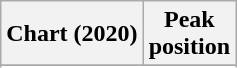<table class="wikitable sortable plainrowheaders" style="text-align:center">
<tr>
<th>Chart (2020)</th>
<th>Peak<br>position</th>
</tr>
<tr>
</tr>
<tr>
</tr>
<tr>
</tr>
</table>
